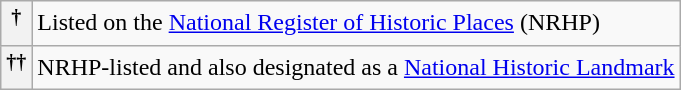<table class="wikitable">
<tr>
<th><sup>†</sup></th>
<td>Listed on the <a href='#'>National Register of Historic Places</a> (NRHP)</td>
</tr>
<tr>
<th><sup>††</sup></th>
<td>NRHP-listed and also designated as a <a href='#'>National Historic Landmark</a></td>
</tr>
</table>
